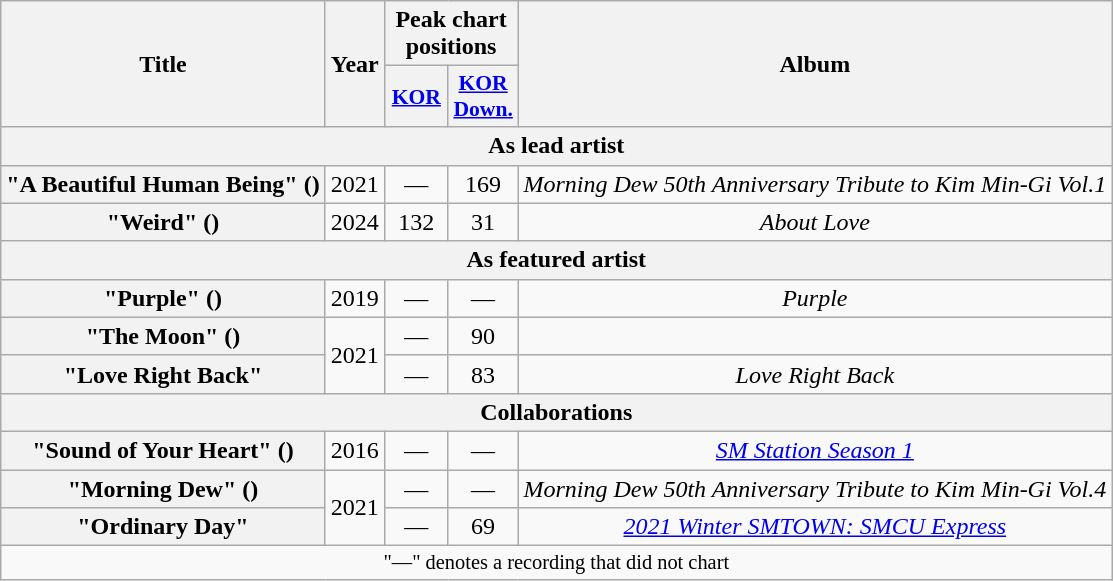<table class="wikitable plainrowheaders" style="text-align:center">
<tr>
<th scope="col" rowspan="2">Title</th>
<th scope="col" rowspan="2">Year</th>
<th scope="col" colspan="2">Peak chart positions</th>
<th scope="col" rowspan="2">Album</th>
</tr>
<tr>
<th scope="col" style="font-size:90%; width:2.5em"><a href='#'>KOR</a><br></th>
<th scope="col" style="font-size:90%; width:2.5em"><a href='#'>KOR<br>Down.</a><br></th>
</tr>
<tr>
<th scope="col" colspan="5">As lead artist</th>
</tr>
<tr>
<th scope="row">"A Beautiful Human Being" ()</th>
<td>2021</td>
<td>—</td>
<td>169</td>
<td><em>Morning Dew 50th Anniversary Tribute to Kim Min-Gi Vol.1</em></td>
</tr>
<tr>
<th scope="row">"Weird" ()</th>
<td>2024</td>
<td>132</td>
<td>31</td>
<td><em>About Love</em></td>
</tr>
<tr>
<th scope="col" colspan="5">As featured artist</th>
</tr>
<tr>
<th scope="row">"Purple" ()<br></th>
<td>2019</td>
<td>—</td>
<td>—</td>
<td><em>Purple</em></td>
</tr>
<tr>
<th scope="row">"The Moon" ()<br></th>
<td rowspan="2">2021</td>
<td>—</td>
<td>90</td>
<td></td>
</tr>
<tr>
<th scope="row">"Love Right Back"<br></th>
<td>—</td>
<td>83</td>
<td><em>Love Right Back</em></td>
</tr>
<tr>
<th scope="col" colspan="5">Collaborations</th>
</tr>
<tr>
<th scope="row">"Sound of Your Heart" ()<br></th>
<td>2016</td>
<td>—</td>
<td>—</td>
<td><em><a href='#'>SM Station Season 1</a></em></td>
</tr>
<tr>
<th scope="row">"Morning Dew" ()<br></th>
<td rowspan="2">2021</td>
<td>—</td>
<td>—</td>
<td><em>Morning Dew 50th Anniversary Tribute to Kim Min-Gi Vol.4</em></td>
</tr>
<tr>
<th scope="row">"Ordinary Day"<br></th>
<td>—</td>
<td>69</td>
<td><em><a href='#'>2021 Winter SMTOWN: SMCU Express</a></em></td>
</tr>
<tr>
<td colspan="5" style="font-size:85%">"—" denotes a recording that did not chart</td>
</tr>
</table>
